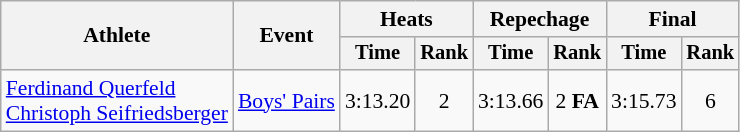<table class="wikitable" style="font-size:90%">
<tr>
<th rowspan="2">Athlete</th>
<th rowspan="2">Event</th>
<th colspan="2">Heats</th>
<th colspan="2">Repechage</th>
<th colspan="2">Final</th>
</tr>
<tr style="font-size:95%">
<th>Time</th>
<th>Rank</th>
<th>Time</th>
<th>Rank</th>
<th>Time</th>
<th>Rank</th>
</tr>
<tr align=center>
<td align=left><a href='#'>Ferdinand Querfeld</a><br><a href='#'>Christoph Seifriedsberger</a></td>
<td align=left><a href='#'>Boys' Pairs</a></td>
<td align=center>3:13.20</td>
<td align=center>2</td>
<td align=center>3:13.66</td>
<td align=center>2 <strong>FA</strong></td>
<td align=center>3:15.73</td>
<td align=center>6</td>
</tr>
</table>
